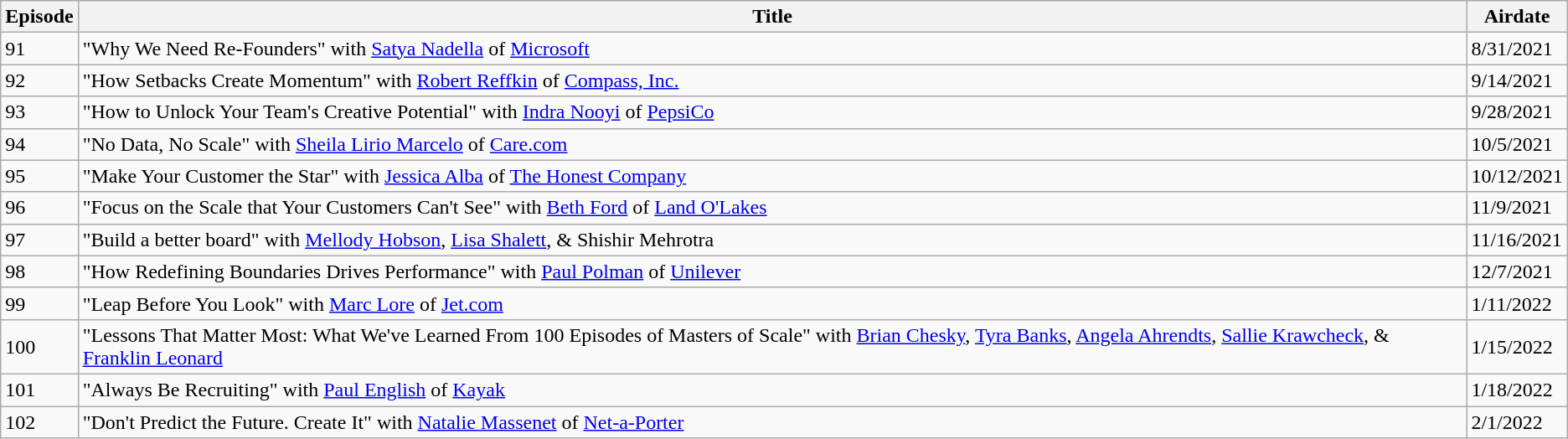<table class="wikitable collapsible collapsed">
<tr>
<th>Episode</th>
<th>Title</th>
<th>Airdate</th>
</tr>
<tr>
<td>91</td>
<td>"Why We Need Re-Founders" with <a href='#'>Satya Nadella</a> of <a href='#'>Microsoft</a></td>
<td>8/31/2021</td>
</tr>
<tr>
<td>92</td>
<td>"How Setbacks Create Momentum" with <a href='#'>Robert Reffkin</a> of <a href='#'>Compass, Inc.</a></td>
<td>9/14/2021</td>
</tr>
<tr>
<td>93</td>
<td>"How to Unlock Your Team's Creative Potential" with <a href='#'>Indra Nooyi</a> of <a href='#'>PepsiCo</a></td>
<td>9/28/2021</td>
</tr>
<tr>
<td>94</td>
<td>"No Data, No Scale" with <a href='#'>Sheila Lirio Marcelo</a> of <a href='#'>Care.com</a></td>
<td>10/5/2021</td>
</tr>
<tr>
<td>95</td>
<td>"Make Your Customer the Star" with <a href='#'>Jessica Alba</a> of <a href='#'>The Honest Company</a></td>
<td>10/12/2021</td>
</tr>
<tr>
<td>96</td>
<td>"Focus on the Scale that Your Customers Can't See" with <a href='#'>Beth Ford</a> of <a href='#'>Land O'Lakes</a></td>
<td>11/9/2021</td>
</tr>
<tr>
<td>97</td>
<td>"Build a better board" with <a href='#'>Mellody Hobson</a>, <a href='#'>Lisa Shalett</a>, & Shishir Mehrotra</td>
<td>11/16/2021</td>
</tr>
<tr>
<td>98</td>
<td>"How Redefining Boundaries Drives Performance" with <a href='#'>Paul Polman</a> of <a href='#'>Unilever</a></td>
<td>12/7/2021</td>
</tr>
<tr>
<td>99</td>
<td>"Leap Before You Look" with <a href='#'>Marc Lore</a> of <a href='#'>Jet.com</a></td>
<td>1/11/2022</td>
</tr>
<tr>
<td>100</td>
<td>"Lessons That Matter Most: What We've Learned From 100 Episodes of Masters of Scale" with <a href='#'>Brian Chesky</a>, <a href='#'>Tyra Banks</a>, <a href='#'>Angela Ahrendts</a>, <a href='#'>Sallie Krawcheck</a>, & <a href='#'>Franklin Leonard</a></td>
<td>1/15/2022</td>
</tr>
<tr>
<td>101</td>
<td>"Always Be Recruiting" with <a href='#'>Paul English</a> of <a href='#'>Kayak</a></td>
<td>1/18/2022</td>
</tr>
<tr>
<td>102</td>
<td>"Don't Predict the Future. Create It" with <a href='#'>Natalie Massenet</a> of <a href='#'>Net-a-Porter</a></td>
<td>2/1/2022</td>
</tr>
</table>
